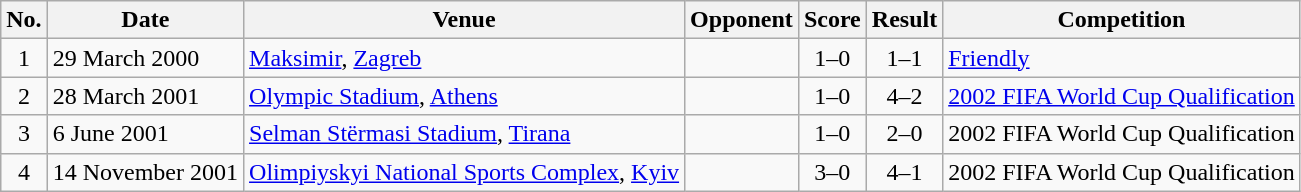<table class="wikitable sortable">
<tr>
<th scope="col">No.</th>
<th scope="col">Date</th>
<th scope="col">Venue</th>
<th scope="col">Opponent</th>
<th scope="col">Score</th>
<th scope="col">Result</th>
<th scope="col">Competition</th>
</tr>
<tr>
<td align="center">1</td>
<td>29 March 2000</td>
<td><a href='#'>Maksimir</a>, <a href='#'>Zagreb</a></td>
<td></td>
<td align="center">1–0</td>
<td align="center">1–1</td>
<td><a href='#'>Friendly</a></td>
</tr>
<tr>
<td align="center">2</td>
<td>28 March 2001</td>
<td><a href='#'>Olympic Stadium</a>, <a href='#'>Athens</a></td>
<td></td>
<td align="center">1–0</td>
<td align="center">4–2</td>
<td><a href='#'>2002 FIFA World Cup Qualification</a></td>
</tr>
<tr>
<td align="center">3</td>
<td>6 June 2001</td>
<td><a href='#'>Selman Stërmasi Stadium</a>, <a href='#'>Tirana</a></td>
<td></td>
<td align="center">1–0</td>
<td align="center">2–0</td>
<td>2002 FIFA World Cup Qualification</td>
</tr>
<tr>
<td align="center">4</td>
<td>14 November 2001</td>
<td><a href='#'>Olimpiyskyi National Sports Complex</a>, <a href='#'>Kyiv</a></td>
<td></td>
<td align="center">3–0</td>
<td align="center">4–1</td>
<td>2002 FIFA World Cup Qualification</td>
</tr>
</table>
